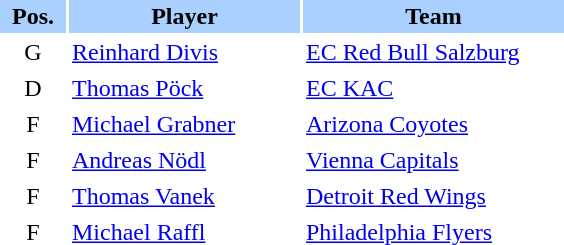<table border="0" cellspacing="2" cellpadding="2">
<tr bgcolor=AAD0FF>
<th width=40>Pos.</th>
<th width=150>Player</th>
<th width=170>Team</th>
</tr>
<tr>
<td style="text-align:center;">G</td>
<td><a href='#'>Reinhard Divis</a></td>
<td> <a href='#'>EC Red Bull Salzburg</a></td>
</tr>
<tr>
<td style="text-align:center;">D</td>
<td><a href='#'>Thomas Pöck</a></td>
<td> <a href='#'>EC KAC</a></td>
</tr>
<tr>
<td style="text-align:center;">F</td>
<td><a href='#'>Michael Grabner</a></td>
<td> <a href='#'>Arizona Coyotes</a></td>
</tr>
<tr>
<td style="text-align:center;">F</td>
<td><a href='#'>Andreas Nödl</a></td>
<td> <a href='#'>Vienna Capitals</a></td>
</tr>
<tr>
<td style="text-align:center;">F</td>
<td><a href='#'>Thomas Vanek</a></td>
<td> <a href='#'>Detroit Red Wings</a></td>
</tr>
<tr>
<td style="text-align:center;">F</td>
<td><a href='#'>Michael Raffl</a></td>
<td> <a href='#'>Philadelphia Flyers</a></td>
</tr>
</table>
